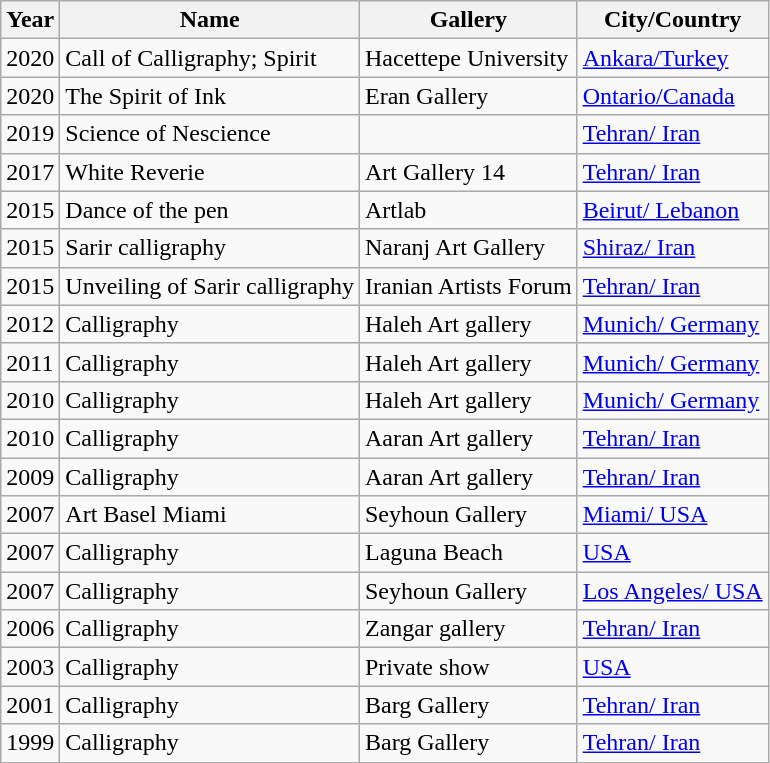<table class="wikitable">
<tr>
<th>Year</th>
<th>Name</th>
<th>Gallery</th>
<th>City/Country</th>
</tr>
<tr>
<td>2020</td>
<td>Call of Calligraphy; Spirit</td>
<td>Hacettepe University</td>
<td><a href='#'>Ankara/Turkey</a></td>
</tr>
<tr>
<td>2020</td>
<td>The Spirit of Ink</td>
<td>Eran Gallery</td>
<td><a href='#'>Ontario/Canada</a></td>
</tr>
<tr>
<td>2019</td>
<td>Science of Nescience</td>
<td></td>
<td><a href='#'>Tehran/ Iran</a></td>
</tr>
<tr>
<td>2017</td>
<td>White Reverie</td>
<td>Art Gallery 14</td>
<td><a href='#'>Tehran/ Iran</a></td>
</tr>
<tr>
<td>2015</td>
<td>Dance of the pen</td>
<td>Artlab</td>
<td><a href='#'>Beirut/ Lebanon</a></td>
</tr>
<tr>
<td>2015</td>
<td>Sarir calligraphy</td>
<td>Naranj Art Gallery</td>
<td><a href='#'>Shiraz/ Iran</a></td>
</tr>
<tr>
<td>2015</td>
<td>Unveiling of Sarir calligraphy</td>
<td>Iranian Artists Forum</td>
<td><a href='#'>Tehran/ Iran</a></td>
</tr>
<tr>
<td>2012</td>
<td>Calligraphy</td>
<td>Haleh Art gallery</td>
<td><a href='#'>Munich/ Germany</a></td>
</tr>
<tr>
<td>2011</td>
<td>Calligraphy</td>
<td>Haleh Art gallery</td>
<td><a href='#'>Munich/ Germany</a></td>
</tr>
<tr>
<td>2010</td>
<td>Calligraphy</td>
<td>Haleh Art gallery</td>
<td><a href='#'>Munich/ Germany</a></td>
</tr>
<tr>
<td>2010</td>
<td>Calligraphy</td>
<td>Aaran Art gallery</td>
<td><a href='#'>Tehran/ Iran</a></td>
</tr>
<tr>
<td>2009</td>
<td>Calligraphy</td>
<td>Aaran Art gallery</td>
<td><a href='#'>Tehran/ Iran</a></td>
</tr>
<tr>
<td>2007</td>
<td>Art Basel Miami</td>
<td>Seyhoun Gallery</td>
<td><a href='#'>Miami/ USA</a></td>
</tr>
<tr>
<td>2007</td>
<td>Calligraphy</td>
<td>Laguna Beach</td>
<td><a href='#'>USA</a></td>
</tr>
<tr>
<td>2007</td>
<td>Calligraphy</td>
<td>Seyhoun Gallery</td>
<td><a href='#'>Los Angeles/ USA</a></td>
</tr>
<tr>
<td>2006</td>
<td>Calligraphy</td>
<td>Zangar gallery</td>
<td><a href='#'>Tehran/ Iran</a></td>
</tr>
<tr>
<td>2003</td>
<td>Calligraphy</td>
<td>Private show</td>
<td><a href='#'>USA</a></td>
</tr>
<tr>
<td>2001</td>
<td>Calligraphy</td>
<td>Barg Gallery</td>
<td><a href='#'>Tehran/ Iran</a></td>
</tr>
<tr>
<td>1999</td>
<td>Calligraphy</td>
<td>Barg Gallery</td>
<td><a href='#'>Tehran/ Iran</a></td>
</tr>
</table>
